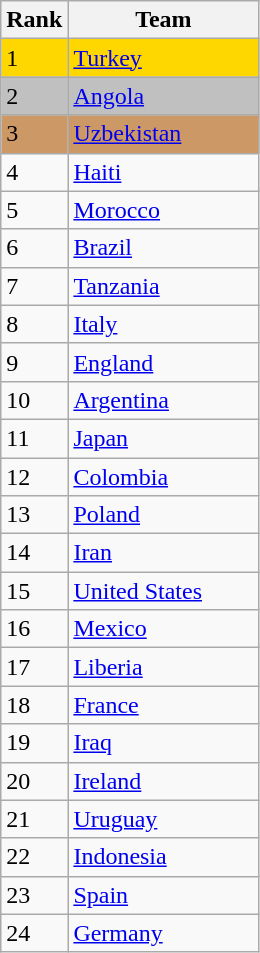<table class=wikitable>
<tr>
<th width=20>Rank</th>
<th width=120>Team</th>
</tr>
<tr bgcolor=gold>
<td>1</td>
<td> <a href='#'>Turkey</a></td>
</tr>
<tr bgcolor=silver>
<td>2</td>
<td> <a href='#'>Angola</a></td>
</tr>
<tr bgcolor=#c96>
<td>3</td>
<td> <a href='#'>Uzbekistan</a></td>
</tr>
<tr>
<td>4</td>
<td> <a href='#'>Haiti</a></td>
</tr>
<tr>
<td>5</td>
<td> <a href='#'>Morocco</a></td>
</tr>
<tr>
<td>6</td>
<td> <a href='#'>Brazil</a></td>
</tr>
<tr>
<td>7</td>
<td> <a href='#'>Tanzania</a></td>
</tr>
<tr>
<td>8</td>
<td> <a href='#'>Italy</a></td>
</tr>
<tr>
<td>9</td>
<td> <a href='#'>England</a></td>
</tr>
<tr>
<td>10</td>
<td> <a href='#'>Argentina</a></td>
</tr>
<tr>
<td>11</td>
<td> <a href='#'>Japan</a></td>
</tr>
<tr>
<td>12</td>
<td> <a href='#'>Colombia</a></td>
</tr>
<tr>
<td>13</td>
<td> <a href='#'>Poland</a></td>
</tr>
<tr>
<td>14</td>
<td> <a href='#'>Iran</a></td>
</tr>
<tr>
<td>15</td>
<td> <a href='#'>United States</a></td>
</tr>
<tr>
<td>16</td>
<td> <a href='#'>Mexico</a></td>
</tr>
<tr>
<td>17</td>
<td> <a href='#'>Liberia</a></td>
</tr>
<tr>
<td>18</td>
<td> <a href='#'>France</a></td>
</tr>
<tr>
<td>19</td>
<td> <a href='#'>Iraq</a></td>
</tr>
<tr>
<td>20</td>
<td> <a href='#'>Ireland</a></td>
</tr>
<tr>
<td>21</td>
<td> <a href='#'>Uruguay</a></td>
</tr>
<tr>
<td>22</td>
<td> <a href='#'>Indonesia</a></td>
</tr>
<tr>
<td>23</td>
<td> <a href='#'>Spain</a></td>
</tr>
<tr>
<td>24</td>
<td> <a href='#'>Germany</a></td>
</tr>
</table>
